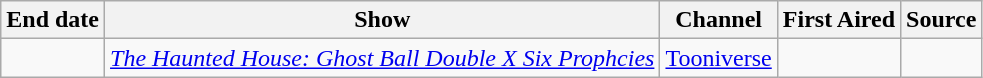<table class="wikitable sortable">
<tr>
<th scope="col">End date</th>
<th scope="col">Show</th>
<th scope="col">Channel</th>
<th scope="col">First Aired</th>
<th class="unsortable" scope="col">Source</th>
</tr>
<tr>
<td></td>
<td><em><a href='#'>The Haunted House: Ghost Ball Double X Six Prophcies</a></em></td>
<td><a href='#'>Tooniverse</a></td>
<td></td>
<td></td>
</tr>
</table>
